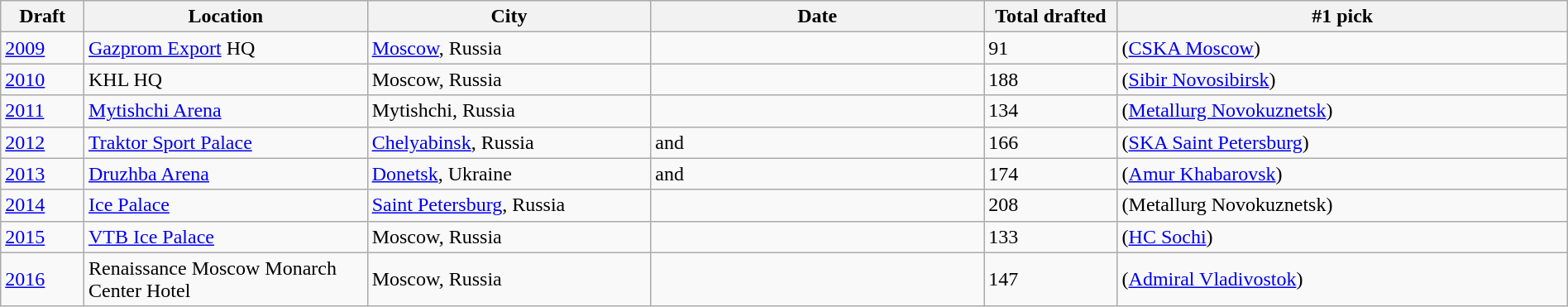<table class="wikitable sortable" style="width:100%">
<tr>
<th width=5%>Draft</th>
<th width=17%>Location</th>
<th width=17%>City</th>
<th width=20%>Date</th>
<th width=8%>Total drafted</th>
<th width=27%>#1 pick</th>
</tr>
<tr>
<td><a href='#'>2009</a></td>
<td><a href='#'>Gazprom Export</a> HQ</td>
<td><a href='#'>Moscow</a>, Russia</td>
<td></td>
<td>91</td>
<td>  (<a href='#'>CSKA Moscow</a>)</td>
</tr>
<tr>
<td><a href='#'>2010</a></td>
<td>KHL HQ</td>
<td>Moscow, Russia</td>
<td></td>
<td>188</td>
<td>  (<a href='#'>Sibir Novosibirsk</a>)</td>
</tr>
<tr>
<td><a href='#'>2011</a></td>
<td><a href='#'>Mytishchi Arena</a></td>
<td>Mytishchi, Russia</td>
<td></td>
<td>134</td>
<td>  (<a href='#'>Metallurg Novokuznetsk</a>)</td>
</tr>
<tr>
<td><a href='#'>2012</a></td>
<td><a href='#'>Traktor Sport Palace</a></td>
<td><a href='#'>Chelyabinsk</a>, Russia</td>
<td> and </td>
<td>166</td>
<td>  (<a href='#'>SKA Saint Petersburg</a>)</td>
</tr>
<tr>
<td><a href='#'>2013</a></td>
<td><a href='#'>Druzhba Arena</a></td>
<td><a href='#'>Donetsk</a>, Ukraine</td>
<td> and </td>
<td>174</td>
<td>  (<a href='#'>Amur Khabarovsk</a>)</td>
</tr>
<tr>
<td><a href='#'>2014</a></td>
<td><a href='#'>Ice Palace</a></td>
<td><a href='#'>Saint Petersburg</a>, Russia</td>
<td></td>
<td>208</td>
<td>  (Metallurg Novokuznetsk)</td>
</tr>
<tr>
<td><a href='#'>2015</a></td>
<td><a href='#'>VTB Ice Palace</a></td>
<td>Moscow, Russia</td>
<td></td>
<td>133</td>
<td>  (<a href='#'>HC Sochi</a>)</td>
</tr>
<tr>
<td><a href='#'>2016</a></td>
<td>Renaissance Moscow Monarch Center Hotel</td>
<td>Moscow, Russia</td>
<td></td>
<td>147</td>
<td>  (<a href='#'>Admiral Vladivostok</a>)</td>
</tr>
</table>
